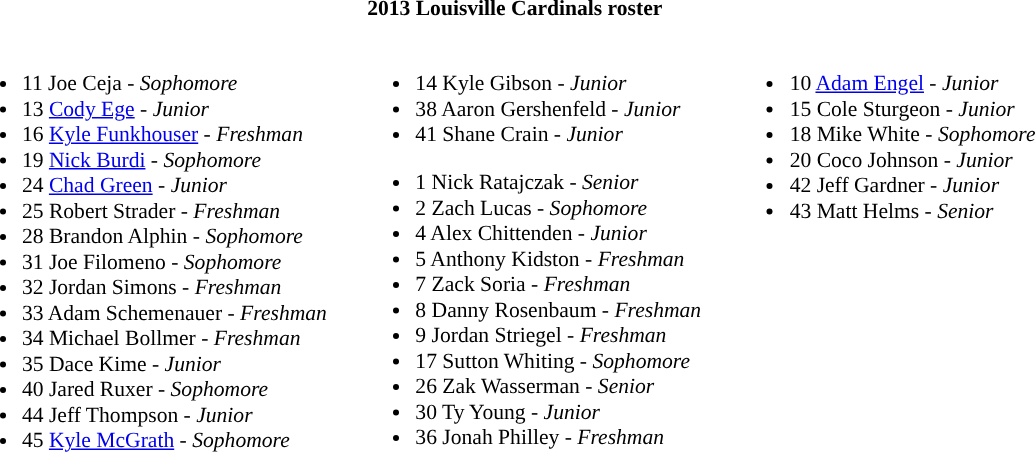<table class="toccolours" style="border-collapse:collapse; font-size:90%;">
<tr>
<th colspan=9>2013 Louisville Cardinals roster</th>
</tr>
<tr>
<td width="03"> </td>
<td valign="top"><br><ul><li>11 Joe Ceja - <em>Sophomore</em></li><li>13 <a href='#'>Cody Ege</a> - <em>Junior</em></li><li>16 <a href='#'>Kyle Funkhouser</a> - <em>Freshman</em></li><li>19 <a href='#'>Nick Burdi</a> - <em>Sophomore</em></li><li>24 <a href='#'>Chad Green</a> - <em>Junior</em></li><li>25 Robert Strader - <em>Freshman</em></li><li>28 Brandon Alphin - <em>Sophomore</em></li><li>31 Joe Filomeno - <em>Sophomore</em></li><li>32 Jordan Simons - <em>Freshman</em></li><li>33 Adam Schemenauer - <em>Freshman</em></li><li>34 Michael Bollmer - <em>Freshman</em></li><li>35 Dace Kime - <em>Junior</em></li><li>40 Jared Ruxer - <em>Sophomore</em></li><li>44 Jeff Thompson - <em>Junior</em></li><li>45 <a href='#'>Kyle McGrath</a> - <em>Sophomore</em></li></ul></td>
<td width="15"> </td>
<td valign="top"><br><ul><li>14 Kyle Gibson - <em>Junior</em></li><li>38 Aaron Gershenfeld - <em>Junior</em></li><li>41 Shane Crain - <em>Junior</em></li></ul><ul><li>1 Nick Ratajczak - <em>Senior</em></li><li>2 Zach Lucas - <em>Sophomore</em></li><li>4 Alex Chittenden - <em>Junior</em></li><li>5 Anthony Kidston - <em>Freshman</em></li><li>7 Zack Soria - <em>Freshman</em></li><li>8 Danny Rosenbaum - <em>Freshman</em></li><li>9 Jordan Striegel - <em>Freshman</em></li><li>17 Sutton Whiting - <em>Sophomore</em></li><li>26 Zak Wasserman - <em>Senior</em></li><li>30 Ty Young - <em>Junior</em></li><li>36 Jonah Philley - <em>Freshman</em></li></ul></td>
<td width="15"> </td>
<td valign="top"><br><ul><li>10 <a href='#'>Adam Engel</a> - <em>Junior</em></li><li>15 Cole Sturgeon - <em>Junior</em></li><li>18 Mike White - <em>Sophomore</em></li><li>20 Coco Johnson - <em>Junior</em></li><li>42 Jeff Gardner - <em>Junior</em></li><li>43 Matt Helms - <em>Senior</em></li></ul></td>
<td width="25"> </td>
</tr>
</table>
